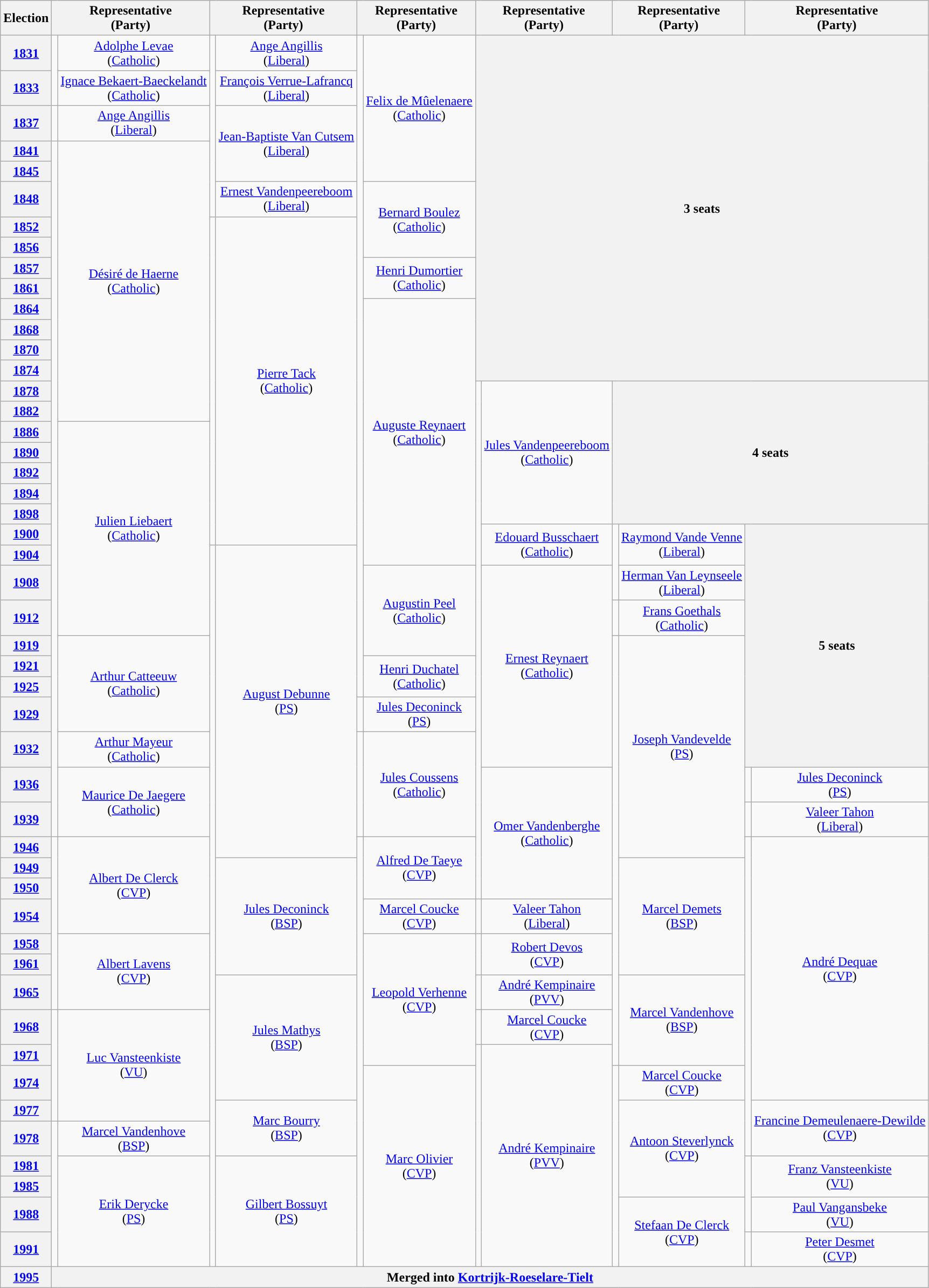<table class="wikitable" style="text-align:center">
<tr>
<th>Election</th>
<th colspan=2>Representative<br>(Party)</th>
<th colspan=2>Representative<br>(Party)</th>
<th colspan=2>Representative<br>(Party)</th>
<th colspan=2>Representative<br>(Party)</th>
<th colspan=2>Representative<br>(Party)</th>
<th colspan=2>Representative<br>(Party)</th>
</tr>
<tr>
<th><a href='#'>1831</a></th>
<td rowspan=2; style="background-color: "></td>
<td rowspan=1><a href='#'>Adolphe Levae</a><br>(<a href='#'>Catholic</a>)</td>
<td rowspan=6; style="background-color: "></td>
<td rowspan=1><a href='#'>Ange Angillis</a><br>(<a href='#'>Liberal</a>)</td>
<td rowspan=28; style="background-color: "></td>
<td rowspan=5><a href='#'>Felix de Mûelenaere</a><br>(<a href='#'>Catholic</a>)</td>
<th rowspan=14; colspan=6>3 seats</th>
</tr>
<tr>
<th><a href='#'>1833</a></th>
<td rowspan=1><a href='#'>Ignace Bekaert-Baeckelandt</a><br>(<a href='#'>Catholic</a>)</td>
<td rowspan=1><a href='#'>François Verrue-Lafrancq</a><br>(<a href='#'>Liberal</a>)</td>
</tr>
<tr>
<th><a href='#'>1837</a></th>
<td rowspan=1; style="background-color: "></td>
<td rowspan=1><a href='#'>Ange Angillis</a><br>(<a href='#'>Liberal</a>)</td>
<td rowspan=3><a href='#'>Jean-Baptiste Van Cutsem</a><br>(<a href='#'>Liberal</a>)</td>
</tr>
<tr>
<th><a href='#'>1841</a></th>
<td rowspan=29; style="background-color: "></td>
<td rowspan=13><a href='#'>Désiré de Haerne</a><br>(<a href='#'>Catholic</a>)</td>
</tr>
<tr>
<th><a href='#'>1845</a></th>
</tr>
<tr>
<th><a href='#'>1848</a></th>
<td rowspan=1><a href='#'>Ernest Vandenpeereboom</a><br>(<a href='#'>Liberal</a>)</td>
<td rowspan=3><a href='#'>Bernard Boulez</a><br>(<a href='#'>Catholic</a>)</td>
</tr>
<tr>
<th><a href='#'>1852</a></th>
<td rowspan=16; style="background-color: "></td>
<td rowspan=16><a href='#'>Pierre Tack</a><br>(<a href='#'>Catholic</a>)</td>
</tr>
<tr>
<th><a href='#'>1856</a></th>
</tr>
<tr>
<th><a href='#'>1857</a></th>
<td rowspan=2><a href='#'>Henri Dumortier</a><br>(<a href='#'>Catholic</a>)</td>
</tr>
<tr>
<th><a href='#'>1861</a></th>
</tr>
<tr>
<th><a href='#'>1864</a></th>
<td rowspan=13><a href='#'>Auguste Reynaert</a><br>(<a href='#'>Catholic</a>)</td>
</tr>
<tr>
<th><a href='#'>1868</a></th>
</tr>
<tr>
<th><a href='#'>1870</a></th>
</tr>
<tr>
<th><a href='#'>1874</a></th>
</tr>
<tr>
<th><a href='#'>1878</a></th>
<td rowspan=21; style="background-color: "></td>
<td rowspan=7><a href='#'>Jules Vandenpeereboom</a><br>(<a href='#'>Catholic</a>)</td>
<th rowspan=7; colspan=4>4 seats</th>
</tr>
<tr>
<th><a href='#'>1882</a></th>
</tr>
<tr>
<th><a href='#'>1886</a></th>
<td rowspan=9><a href='#'>Julien Liebaert</a><br>(<a href='#'>Catholic</a>)</td>
</tr>
<tr>
<th><a href='#'>1890</a></th>
</tr>
<tr>
<th><a href='#'>1892</a></th>
</tr>
<tr>
<th><a href='#'>1894</a></th>
</tr>
<tr>
<th><a href='#'>1898</a></th>
</tr>
<tr>
<th><a href='#'>1900</a></th>
<td rowspan=2><a href='#'>Edouard Busschaert</a><br>(<a href='#'>Catholic</a>)</td>
<td rowspan=3; style="background-color: "></td>
<td rowspan=2><a href='#'>Raymond Vande Venne</a><br>(<a href='#'>Liberal</a>)</td>
<th rowspan=9; colspan=2>5 seats</th>
</tr>
<tr>
<th><a href='#'>1904</a></th>
<td rowspan=26; style="background-color: "></td>
<td rowspan=11><a href='#'>August Debunne</a><br>(<a href='#'>PS</a>)</td>
</tr>
<tr>
<th><a href='#'>1908</a></th>
<td rowspan=3><a href='#'>Augustin Peel</a><br>(<a href='#'>Catholic</a>)</td>
<td rowspan=7><a href='#'>Ernest Reynaert</a><br>(<a href='#'>Catholic</a>)</td>
<td rowspan=1><a href='#'>Herman Van Leynseele</a><br>(<a href='#'>Liberal</a>)</td>
</tr>
<tr>
<th><a href='#'>1912</a></th>
<td rowspan=1; style="background-color: "></td>
<td rowspan=1><a href='#'>Frans Goethals</a><br>(<a href='#'>Catholic</a>)</td>
</tr>
<tr>
<th><a href='#'>1919</a></th>
<td rowspan=4><a href='#'>Arthur Catteeuw</a><br>(<a href='#'>Catholic</a>)</td>
<td rowspan=16; style="background-color: "></td>
<td rowspan=8><a href='#'>Joseph Vandevelde</a><br>(<a href='#'>PS</a>)</td>
</tr>
<tr>
<th><a href='#'>1921</a></th>
<td rowspan=2><a href='#'>Henri Duchatel</a><br>(<a href='#'>Catholic</a>)</td>
</tr>
<tr>
<th><a href='#'>1925</a></th>
</tr>
<tr>
<th><a href='#'>1929</a></th>
<td rowspan=1; style="background-color: "></td>
<td rowspan=1><a href='#'>Jules Deconinck</a><br>(<a href='#'>PS</a>)</td>
</tr>
<tr>
<th><a href='#'>1932</a></th>
<td rowspan=1><a href='#'>Arthur Mayeur</a><br>(<a href='#'>Catholic</a>)</td>
<td rowspan=3; style="background-color: "></td>
<td rowspan=3><a href='#'>Jules Coussens</a><br>(<a href='#'>Catholic</a>)</td>
</tr>
<tr>
<th><a href='#'>1936</a></th>
<td rowspan=2><a href='#'>Maurice De Jaegere</a><br>(<a href='#'>Catholic</a>)</td>
<td rowspan=5><a href='#'>Omer Vandenberghe</a><br>(<a href='#'>Catholic</a>)</td>
<td rowspan=1; style="background-color: "></td>
<td rowspan=1><a href='#'>Jules Deconinck</a><br>(<a href='#'>PS</a>)</td>
</tr>
<tr>
<th><a href='#'>1939</a></th>
<td rowspan=1; style="background-color: "></td>
<td rowspan=1><a href='#'>Valeer Tahon</a><br>(<a href='#'>Liberal</a>)</td>
</tr>
<tr>
<th><a href='#'>1946</a></th>
<td rowspan=7; style="background-color: "></td>
<td rowspan=4><a href='#'>Albert De Clerck</a><br>(<a href='#'>CVP</a>)</td>
<td rowspan=16; style="background-color: "></td>
<td rowspan=3><a href='#'>Alfred De Taeye</a><br>(<a href='#'>CVP</a>)</td>
<td rowspan=12; style="background-color: "></td>
<td rowspan=10><a href='#'>André Dequae</a><br>(<a href='#'>CVP</a>)</td>
</tr>
<tr>
<th><a href='#'>1949</a></th>
<td rowspan=5><a href='#'>Jules Deconinck</a><br>(<a href='#'>BSP</a>)</td>
<td rowspan=5><a href='#'>Marcel Demets</a><br>(<a href='#'>BSP</a>)</td>
</tr>
<tr>
<th><a href='#'>1950</a></th>
</tr>
<tr>
<th><a href='#'>1954</a></th>
<td rowspan=1><a href='#'>Marcel Coucke</a><br>(<a href='#'>CVP</a>)</td>
<td rowspan=1; style="background-color: "></td>
<td rowspan=1><a href='#'>Valeer Tahon</a><br>(<a href='#'>Liberal</a>)</td>
</tr>
<tr>
<th><a href='#'>1958</a></th>
<td rowspan=3><a href='#'>Albert Lavens</a><br>(<a href='#'>CVP</a>)</td>
<td rowspan=5><a href='#'>Leopold Verhenne</a><br>(<a href='#'>CVP</a>)</td>
<td rowspan=2; style="background-color: "></td>
<td rowspan=2><a href='#'>Robert Devos</a><br>(<a href='#'>CVP</a>)</td>
</tr>
<tr>
<th><a href='#'>1961</a></th>
</tr>
<tr>
<th><a href='#'>1965</a></th>
<td rowspan=4><a href='#'>Jules Mathys</a><br>(<a href='#'>BSP</a>)</td>
<td rowspan=1; style="background-color: "></td>
<td rowspan=1><a href='#'>André Kempinaire</a><br>(<a href='#'>PVV</a>)</td>
<td rowspan=3><a href='#'>Marcel Vandenhove</a><br>(<a href='#'>BSP</a>)</td>
</tr>
<tr>
<th><a href='#'>1968</a></th>
<td rowspan=4; style="background-color: "></td>
<td rowspan=4><a href='#'>Luc Vansteenkiste</a><br>(<a href='#'>VU</a>)</td>
<td rowspan=1; style="background-color: "></td>
<td rowspan=1><a href='#'>Marcel Coucke</a><br>(<a href='#'>CVP</a>)</td>
</tr>
<tr>
<th><a href='#'>1971</a></th>
<td rowspan=8; style="background-color: "></td>
<td rowspan=8><a href='#'>André Kempinaire</a><br>(<a href='#'>PVV</a>)</td>
</tr>
<tr>
<th><a href='#'>1974</a></th>
<td rowspan=7><a href='#'>Marc Olivier</a><br>(<a href='#'>CVP</a>)</td>
<td rowspan=7; style="background-color: "></td>
<td rowspan=1><a href='#'>Marcel Coucke</a><br>(<a href='#'>CVP</a>)</td>
</tr>
<tr>
<th><a href='#'>1977</a></th>
<td rowspan=2><a href='#'>Marc Bourry</a><br>(<a href='#'>BSP</a>)</td>
<td rowspan=4><a href='#'>Antoon Steverlynck</a><br>(<a href='#'>CVP</a>)</td>
<td rowspan=2><a href='#'>Francine Demeulenaere-Dewilde</a><br>(<a href='#'>CVP</a>)</td>
</tr>
<tr>
<th><a href='#'>1978</a></th>
<td rowspan=5; style="background-color: "></td>
<td rowspan=1><a href='#'>Marcel Vandenhove</a><br>(<a href='#'>BSP</a>)</td>
</tr>
<tr>
<th><a href='#'>1981</a></th>
<td rowspan=4><a href='#'>Erik Derycke</a><br>(<a href='#'>PS</a>)</td>
<td rowspan=4><a href='#'>Gilbert Bossuyt</a><br>(<a href='#'>PS</a>)</td>
<td rowspan=3; style="background-color: "></td>
<td rowspan=2><a href='#'>Franz Vansteenkiste</a><br>(<a href='#'>VU</a>)</td>
</tr>
<tr>
<th><a href='#'>1985</a></th>
</tr>
<tr>
<th><a href='#'>1988</a></th>
<td rowspan=2><a href='#'>Stefaan De Clerck</a><br>(<a href='#'>CVP</a>)</td>
<td rowspan=1><a href='#'>Paul Vangansbeke</a><br>(<a href='#'>VU</a>)</td>
</tr>
<tr>
<th><a href='#'>1991</a></th>
<td rowspan=1; style="background-color: "></td>
<td rowspan=1><a href='#'>Peter Desmet</a><br>(<a href='#'>CVP</a>)</td>
</tr>
<tr>
<th><a href='#'>1995</a></th>
<th colspan=12>Merged into <a href='#'>Kortrijk-Roeselare-Tielt</a></th>
</tr>
</table>
